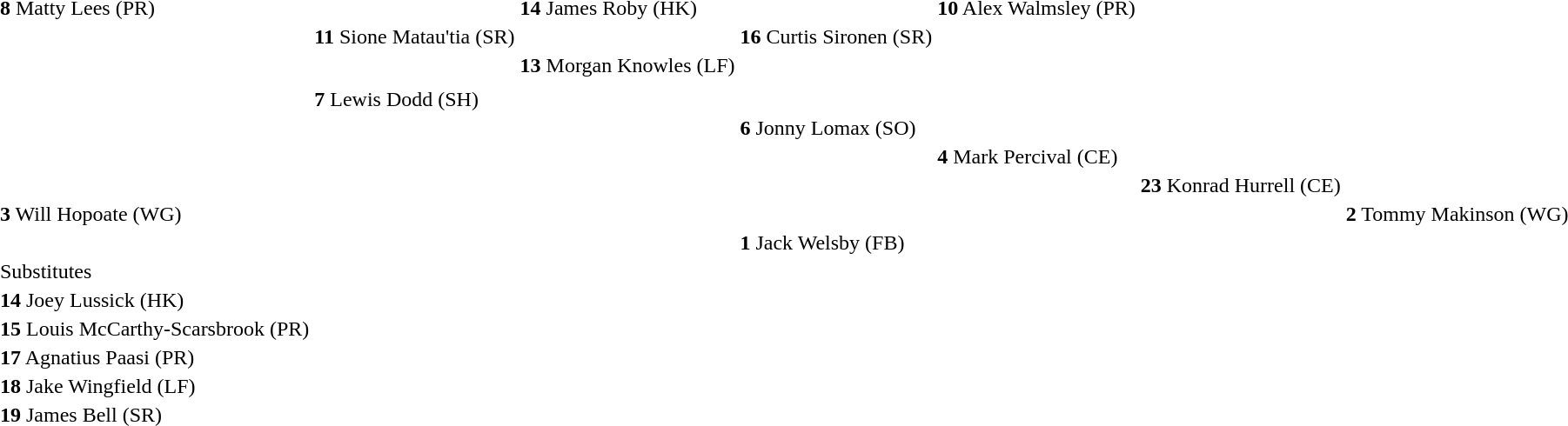<table class="toccolours">
<tr>
<th></th>
</tr>
<tr>
<td align=centre><div><br><table>
<tr ---->
<td><strong>8</strong> Matty Lees (PR)</td>
<td></td>
<td><strong>14</strong> James Roby (HK)</td>
<td></td>
<td><strong>10</strong> Alex Walmsley (PR)</td>
</tr>
<tr ---->
<td></td>
<td><strong>11</strong> Sione Matau'tia (SR)</td>
<td></td>
<td><strong>16</strong> Curtis Sironen (SR)</td>
</tr>
<tr ---->
<td></td>
<td></td>
<td><strong>13</strong> Morgan Knowles (LF)</td>
<td></td>
<td></td>
</tr>
<tr ---->
<td colspan=7></td>
</tr>
<tr ---->
<td></td>
<td><strong>7</strong> Lewis Dodd (SH)</td>
</tr>
<tr ---->
<td></td>
<td></td>
<td></td>
<td><strong>6</strong> Jonny Lomax (SO)</td>
</tr>
<tr ---->
<td></td>
<td></td>
<td></td>
<td></td>
<td><strong>4</strong> Mark Percival (CE)</td>
</tr>
<tr ---->
<td></td>
<td></td>
<td></td>
<td></td>
<td></td>
<td><strong>23</strong> Konrad Hurrell (CE)</td>
</tr>
<tr ---->
<td><strong>3</strong> Will Hopoate (WG)</td>
<td></td>
<td></td>
<td></td>
<td></td>
<td></td>
<td><strong>2</strong> Tommy Makinson (WG)</td>
</tr>
<tr ---->
<td></td>
<td></td>
<td></td>
<td><strong>1</strong> Jack Welsby (FB)</td>
</tr>
<tr ---->
<td>Substitutes</td>
</tr>
<tr>
<td><strong>14</strong> Joey Lussick (HK)</td>
</tr>
<tr>
<td><strong>15</strong> Louis McCarthy-Scarsbrook (PR)</td>
</tr>
<tr>
<td><strong>17</strong> Agnatius Paasi (PR)</td>
</tr>
<tr>
<td><strong>18</strong> Jake Wingfield (LF)</td>
</tr>
<tr>
<td><strong>19</strong> James Bell (SR)</td>
</tr>
</table>
</div></td>
</tr>
</table>
